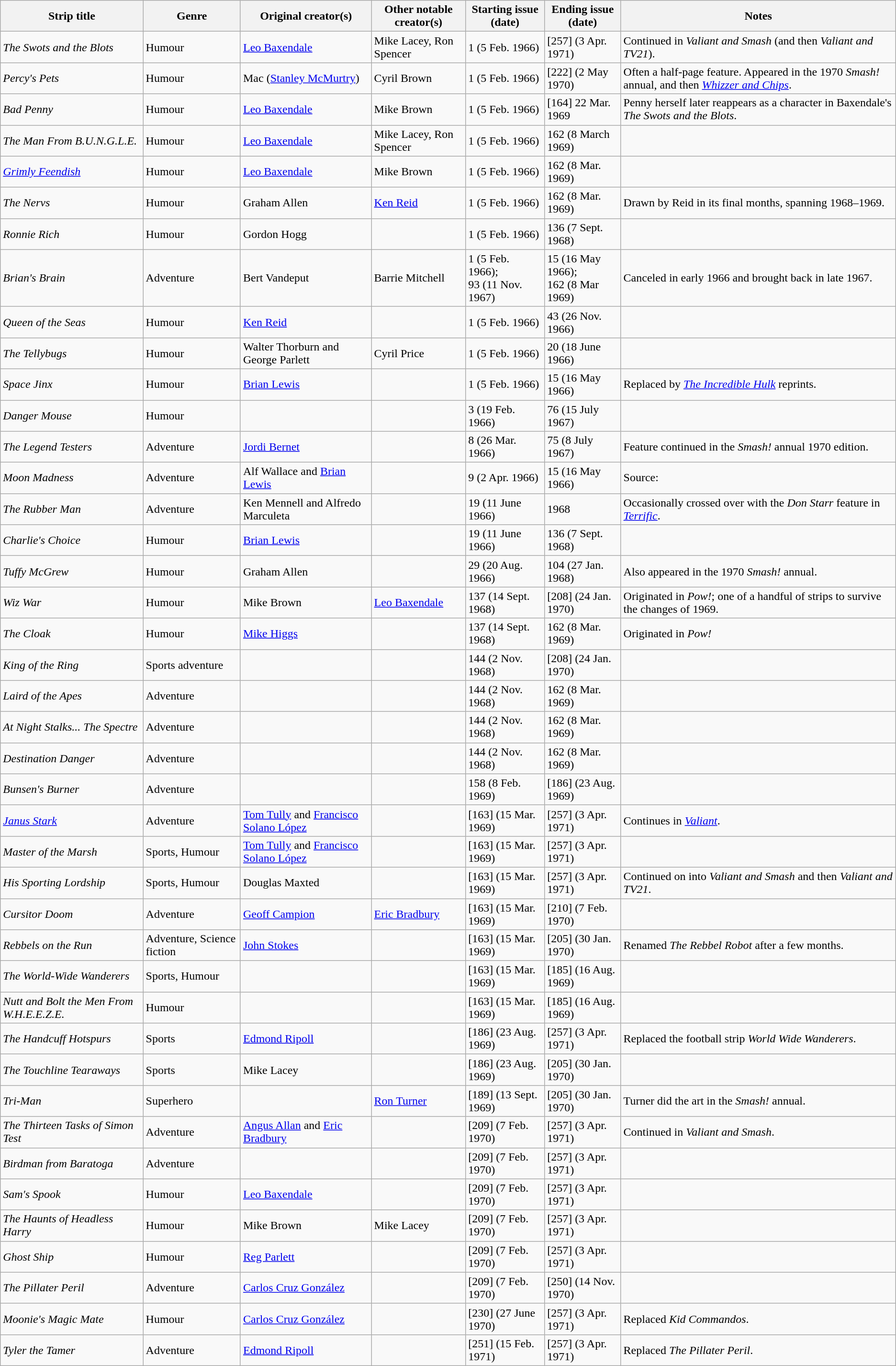<table class="wikitable sortable">
<tr>
<th>Strip title</th>
<th>Genre</th>
<th>Original creator(s)</th>
<th>Other notable creator(s)</th>
<th>Starting issue (date)</th>
<th>Ending issue (date)</th>
<th>Notes</th>
</tr>
<tr>
<td><em>The Swots and the Blots</em></td>
<td>Humour</td>
<td><a href='#'>Leo Baxendale</a></td>
<td>Mike Lacey, Ron Spencer</td>
<td>1 (5 Feb. 1966)</td>
<td>[257] (3 Apr. 1971)</td>
<td>Continued in <em>Valiant and Smash</em> (and then <em>Valiant and TV21</em>).</td>
</tr>
<tr>
<td><em>Percy's Pets</em></td>
<td>Humour</td>
<td>Mac (<a href='#'>Stanley McMurtry</a>)</td>
<td>Cyril Brown</td>
<td>1 (5 Feb. 1966)</td>
<td>[222] (2 May 1970)</td>
<td>Often a half-page feature. Appeared in the 1970 <em>Smash!</em> annual, and then <em><a href='#'>Whizzer and Chips</a></em>.</td>
</tr>
<tr>
<td><em>Bad Penny</em></td>
<td>Humour</td>
<td><a href='#'>Leo Baxendale</a></td>
<td>Mike Brown</td>
<td>1 (5 Feb. 1966)</td>
<td>[164] 22 Mar. 1969</td>
<td>Penny herself later reappears as a character in Baxendale's <em>The Swots and the Blots</em>.</td>
</tr>
<tr>
<td><em>The Man From B.U.N.G.L.E.</em></td>
<td>Humour</td>
<td><a href='#'>Leo Baxendale</a></td>
<td>Mike Lacey, Ron Spencer</td>
<td>1 (5 Feb. 1966)</td>
<td>162 (8 March 1969)</td>
<td></td>
</tr>
<tr>
<td><em><a href='#'>Grimly Feendish</a></em></td>
<td>Humour</td>
<td><a href='#'>Leo Baxendale</a></td>
<td>Mike Brown</td>
<td>1 (5 Feb. 1966)</td>
<td>162 (8 Mar. 1969)</td>
<td></td>
</tr>
<tr>
<td><em>The Nervs</em></td>
<td>Humour</td>
<td>Graham Allen</td>
<td><a href='#'>Ken Reid</a></td>
<td>1 (5 Feb. 1966)</td>
<td>162 (8 Mar. 1969)</td>
<td>Drawn by Reid in its final months, spanning 1968–1969.</td>
</tr>
<tr>
<td><em>Ronnie Rich</em></td>
<td>Humour</td>
<td>Gordon Hogg</td>
<td></td>
<td>1 (5 Feb. 1966)</td>
<td>136 (7 Sept. 1968)</td>
<td></td>
</tr>
<tr>
<td><em>Brian's Brain</em></td>
<td>Adventure</td>
<td>Bert Vandeput</td>
<td>Barrie Mitchell</td>
<td>1 (5 Feb. 1966);<br>93 (11 Nov. 1967)</td>
<td>15 (16 May 1966);<br>162 (8 Mar 1969)</td>
<td>Canceled in early 1966 and brought back in late 1967.</td>
</tr>
<tr>
<td><em>Queen of the Seas</em></td>
<td>Humour</td>
<td><a href='#'>Ken Reid</a></td>
<td></td>
<td>1 (5 Feb. 1966)</td>
<td>43 (26 Nov. 1966)</td>
<td></td>
</tr>
<tr>
<td><em>The Tellybugs</em></td>
<td>Humour</td>
<td>Walter Thorburn and George Parlett</td>
<td>Cyril Price</td>
<td>1 (5 Feb. 1966)</td>
<td>20 (18 June 1966)</td>
<td></td>
</tr>
<tr>
<td><em>Space Jinx</em></td>
<td>Humour</td>
<td><a href='#'>Brian Lewis</a></td>
<td></td>
<td>1 (5 Feb. 1966)</td>
<td>15 (16 May 1966)</td>
<td>Replaced by <em><a href='#'>The Incredible Hulk</a></em> reprints.</td>
</tr>
<tr>
<td><em>Danger Mouse</em></td>
<td>Humour</td>
<td></td>
<td></td>
<td>3 (19 Feb. 1966)</td>
<td> 76 (15 July 1967)</td>
<td></td>
</tr>
<tr>
<td><em>The Legend Testers</em></td>
<td>Adventure</td>
<td><a href='#'>Jordi Bernet</a></td>
<td></td>
<td>8 (26 Mar. 1966)</td>
<td> 75 (8 July 1967)</td>
<td>Feature continued in the <em>Smash!</em> annual 1970 edition.</td>
</tr>
<tr>
<td><em>Moon Madness</em></td>
<td>Adventure</td>
<td>Alf Wallace and <a href='#'>Brian Lewis</a></td>
<td></td>
<td>9 (2 Apr. 1966)</td>
<td>15 (16 May 1966)</td>
<td>Source:</td>
</tr>
<tr>
<td><em>The Rubber Man</em></td>
<td>Adventure</td>
<td>Ken Mennell and Alfredo Marculeta</td>
<td></td>
<td> 19 (11 June 1966)</td>
<td> 1968</td>
<td>Occasionally crossed over with the <em>Don Starr</em> feature in <em><a href='#'>Terrific</a></em>.</td>
</tr>
<tr>
<td><em>Charlie's Choice</em></td>
<td>Humour</td>
<td><a href='#'>Brian Lewis</a></td>
<td></td>
<td>19 (11 June 1966)</td>
<td>136 (7 Sept. 1968)</td>
<td></td>
</tr>
<tr>
<td><em>Tuffy McGrew</em></td>
<td>Humour</td>
<td>Graham Allen</td>
<td></td>
<td> 29 (20 Aug. 1966)</td>
<td> 104 (27 Jan. 1968)</td>
<td>Also appeared in the 1970 <em>Smash!</em> annual.</td>
</tr>
<tr>
<td><em>Wiz War</em></td>
<td>Humour</td>
<td>Mike Brown</td>
<td><a href='#'>Leo Baxendale</a></td>
<td>137 (14 Sept. 1968)</td>
<td>[208] (24 Jan. 1970)</td>
<td>Originated in <em>Pow!</em>; one of a handful of strips to survive the changes of 1969.</td>
</tr>
<tr>
<td><em>The Cloak</em></td>
<td>Humour</td>
<td><a href='#'>Mike Higgs</a></td>
<td></td>
<td>137 (14 Sept. 1968)</td>
<td>162 (8 Mar. 1969)</td>
<td>Originated in <em>Pow!</em></td>
</tr>
<tr>
<td><em>King of the Ring</em></td>
<td>Sports adventure</td>
<td></td>
<td></td>
<td>144 (2 Nov. 1968)</td>
<td>[208] (24 Jan. 1970)</td>
<td></td>
</tr>
<tr>
<td><em>Laird of the Apes</em></td>
<td>Adventure</td>
<td></td>
<td></td>
<td>144 (2 Nov. 1968)</td>
<td> 162 (8 Mar. 1969)</td>
<td></td>
</tr>
<tr>
<td><em>At Night Stalks... The Spectre</em></td>
<td>Adventure</td>
<td></td>
<td></td>
<td>144 (2 Nov. 1968)</td>
<td>162 (8 Mar. 1969)</td>
<td></td>
</tr>
<tr>
<td><em>Destination Danger</em></td>
<td>Adventure</td>
<td></td>
<td></td>
<td>144 (2 Nov. 1968)</td>
<td> 162 (8 Mar. 1969)</td>
<td></td>
</tr>
<tr>
<td><em>Bunsen's Burner</em></td>
<td>Adventure</td>
<td></td>
<td></td>
<td>158 (8 Feb. 1969)</td>
<td> [186] (23 Aug. 1969)</td>
<td></td>
</tr>
<tr>
<td><em><a href='#'>Janus Stark</a></em></td>
<td>Adventure</td>
<td><a href='#'>Tom Tully</a> and <a href='#'>Francisco Solano López</a></td>
<td></td>
<td>[163] (15 Mar. 1969)</td>
<td>[257] (3 Apr. 1971)</td>
<td>Continues in <em><a href='#'>Valiant</a></em>.</td>
</tr>
<tr>
<td><em>Master of the Marsh</em></td>
<td>Sports, Humour</td>
<td><a href='#'>Tom Tully</a> and <a href='#'>Francisco Solano López</a></td>
<td></td>
<td>[163] (15 Mar. 1969)</td>
<td>[257] (3 Apr. 1971)</td>
<td></td>
</tr>
<tr>
<td><em>His Sporting Lordship</em></td>
<td>Sports, Humour</td>
<td>Douglas Maxted</td>
<td></td>
<td>[163] (15 Mar. 1969)</td>
<td>[257] (3 Apr. 1971)</td>
<td>Continued on into <em>Valiant and Smash</em> and then <em>Valiant and TV21</em>.</td>
</tr>
<tr>
<td><em>Cursitor Doom</em></td>
<td>Adventure</td>
<td><a href='#'>Geoff Campion</a></td>
<td><a href='#'>Eric Bradbury</a></td>
<td>[163] (15 Mar. 1969)</td>
<td>[210] (7 Feb. 1970)</td>
<td></td>
</tr>
<tr>
<td><em>Rebbels on the Run</em></td>
<td>Adventure, Science fiction</td>
<td><a href='#'>John Stokes</a></td>
<td></td>
<td>[163] (15 Mar. 1969)</td>
<td>[205] (30 Jan. 1970)</td>
<td>Renamed <em>The Rebbel Robot</em> after a few months.</td>
</tr>
<tr>
<td><em>The World-Wide Wanderers</em></td>
<td>Sports, Humour</td>
<td></td>
<td></td>
<td>[163] (15 Mar. 1969)</td>
<td>[185] (16 Aug. 1969)</td>
<td></td>
</tr>
<tr>
<td><em>Nutt and Bolt the Men From W.H.E.E.Z.E.</em></td>
<td>Humour</td>
<td></td>
<td></td>
<td>[163] (15 Mar. 1969)</td>
<td>[185] (16 Aug. 1969)</td>
<td></td>
</tr>
<tr>
<td><em>The Handcuff Hotspurs</em></td>
<td>Sports</td>
<td><a href='#'>Edmond Ripoll</a></td>
<td></td>
<td>[186] (23 Aug. 1969)</td>
<td>[257] (3 Apr. 1971)</td>
<td>Replaced the football strip <em>World Wide Wanderers</em>.</td>
</tr>
<tr>
<td><em>The Touchline Tearaways</em></td>
<td>Sports</td>
<td>Mike Lacey</td>
<td></td>
<td>[186] (23 Aug. 1969)</td>
<td>[205] (30 Jan. 1970)</td>
<td></td>
</tr>
<tr>
<td><em>Tri-Man</em></td>
<td>Superhero</td>
<td></td>
<td><a href='#'>Ron Turner</a></td>
<td>[189] (13 Sept. 1969)</td>
<td>[205] (30 Jan. 1970)</td>
<td>Turner did the art in the <em>Smash!</em> annual.</td>
</tr>
<tr>
<td><em>The Thirteen Tasks of Simon Test</em></td>
<td>Adventure</td>
<td><a href='#'>Angus Allan</a> and <a href='#'>Eric Bradbury</a></td>
<td></td>
<td>[209] (7 Feb. 1970)</td>
<td>[257] (3 Apr. 1971)</td>
<td>Continued in <em>Valiant and Smash</em>.</td>
</tr>
<tr>
<td><em>Birdman from Baratoga</em></td>
<td>Adventure</td>
<td></td>
<td></td>
<td>[209] (7 Feb. 1970)</td>
<td>[257] (3 Apr. 1971)</td>
<td></td>
</tr>
<tr>
<td><em>Sam's Spook</em></td>
<td>Humour</td>
<td><a href='#'>Leo Baxendale</a></td>
<td></td>
<td>[209] (7 Feb. 1970)</td>
<td>[257] (3 Apr. 1971)</td>
<td></td>
</tr>
<tr>
<td><em>The Haunts of Headless Harry</em></td>
<td>Humour</td>
<td>Mike Brown</td>
<td>Mike Lacey</td>
<td>[209] (7 Feb. 1970)</td>
<td>[257] (3 Apr. 1971)</td>
<td></td>
</tr>
<tr>
<td><em>Ghost Ship</em></td>
<td>Humour</td>
<td><a href='#'>Reg Parlett</a></td>
<td></td>
<td>[209] (7 Feb. 1970)</td>
<td>[257] (3 Apr. 1971)</td>
<td></td>
</tr>
<tr>
<td><em>The Pillater Peril</em></td>
<td>Adventure</td>
<td><a href='#'>Carlos Cruz González</a></td>
<td></td>
<td>[209] (7 Feb. 1970)</td>
<td>[250] (14 Nov. 1970)</td>
<td></td>
</tr>
<tr>
<td><em>Moonie's Magic Mate</em></td>
<td>Humour</td>
<td><a href='#'>Carlos Cruz González</a></td>
<td></td>
<td>[230] (27 June 1970)</td>
<td>[257] (3 Apr. 1971)</td>
<td>Replaced <em>Kid Commandos</em>.</td>
</tr>
<tr>
<td><em>Tyler the Tamer</em></td>
<td>Adventure</td>
<td><a href='#'>Edmond Ripoll</a></td>
<td></td>
<td>[251] (15 Feb. 1971)</td>
<td>[257] (3 Apr. 1971)</td>
<td>Replaced <em>The Pillater Peril</em>.</td>
</tr>
</table>
